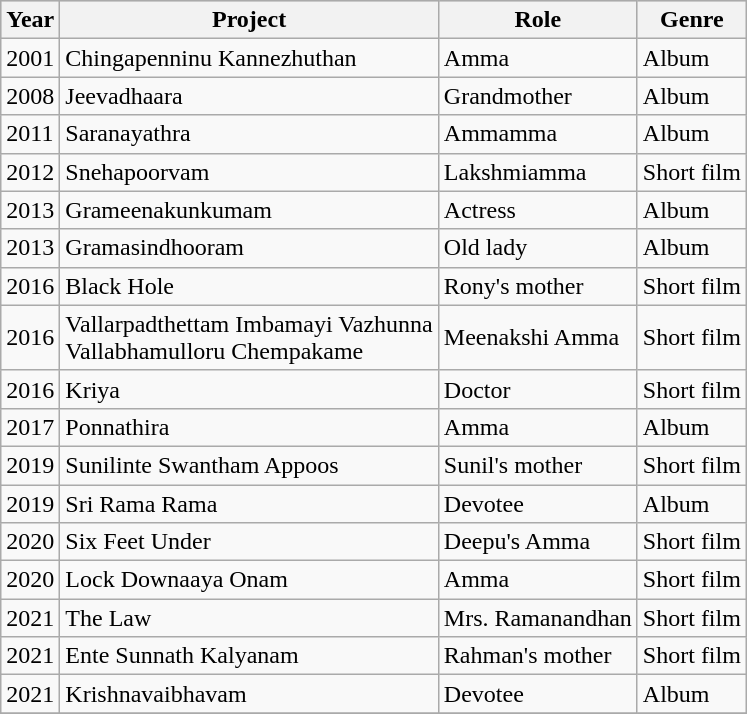<table class="wikitable">
<tr style="background:#ccc; text-align:center;">
<th scope="col">Year</th>
<th scope="col">Project</th>
<th scope="col">Role</th>
<th scope="col">Genre</th>
</tr>
<tr>
<td>2001</td>
<td>Chingapenninu Kannezhuthan</td>
<td>Amma</td>
<td>Album</td>
</tr>
<tr>
<td>2008</td>
<td>Jeevadhaara</td>
<td>Grandmother</td>
<td>Album</td>
</tr>
<tr>
<td>2011</td>
<td>Saranayathra</td>
<td>Ammamma</td>
<td>Album</td>
</tr>
<tr>
<td>2012</td>
<td>Snehapoorvam</td>
<td>Lakshmiamma</td>
<td>Short film</td>
</tr>
<tr>
<td>2013</td>
<td>Grameenakunkumam</td>
<td>Actress</td>
<td>Album</td>
</tr>
<tr>
<td>2013</td>
<td>Gramasindhooram</td>
<td>Old lady</td>
<td>Album</td>
</tr>
<tr>
<td>2016</td>
<td>Black Hole</td>
<td>Rony's mother</td>
<td>Short film</td>
</tr>
<tr>
<td>2016</td>
<td>Vallarpadthettam Imbamayi Vazhunna <br>Vallabhamulloru Chempakame</td>
<td>Meenakshi Amma</td>
<td>Short film</td>
</tr>
<tr>
<td>2016</td>
<td>Kriya</td>
<td>Doctor</td>
<td>Short film</td>
</tr>
<tr>
<td>2017</td>
<td>Ponnathira</td>
<td>Amma</td>
<td>Album</td>
</tr>
<tr>
<td>2019</td>
<td>Sunilinte Swantham Appoos</td>
<td>Sunil's mother</td>
<td>Short film</td>
</tr>
<tr>
<td>2019</td>
<td>Sri Rama Rama</td>
<td>Devotee</td>
<td>Album</td>
</tr>
<tr>
<td>2020</td>
<td>Six Feet Under</td>
<td>Deepu's Amma</td>
<td>Short film</td>
</tr>
<tr>
<td>2020</td>
<td>Lock Downaaya Onam</td>
<td>Amma</td>
<td>Short film</td>
</tr>
<tr>
<td>2021</td>
<td>The Law</td>
<td>Mrs. Ramanandhan</td>
<td>Short film</td>
</tr>
<tr>
<td>2021</td>
<td>Ente Sunnath Kalyanam</td>
<td>Rahman's mother</td>
<td>Short film</td>
</tr>
<tr>
<td>2021</td>
<td>Krishnavaibhavam</td>
<td>Devotee</td>
<td>Album</td>
</tr>
<tr>
</tr>
</table>
